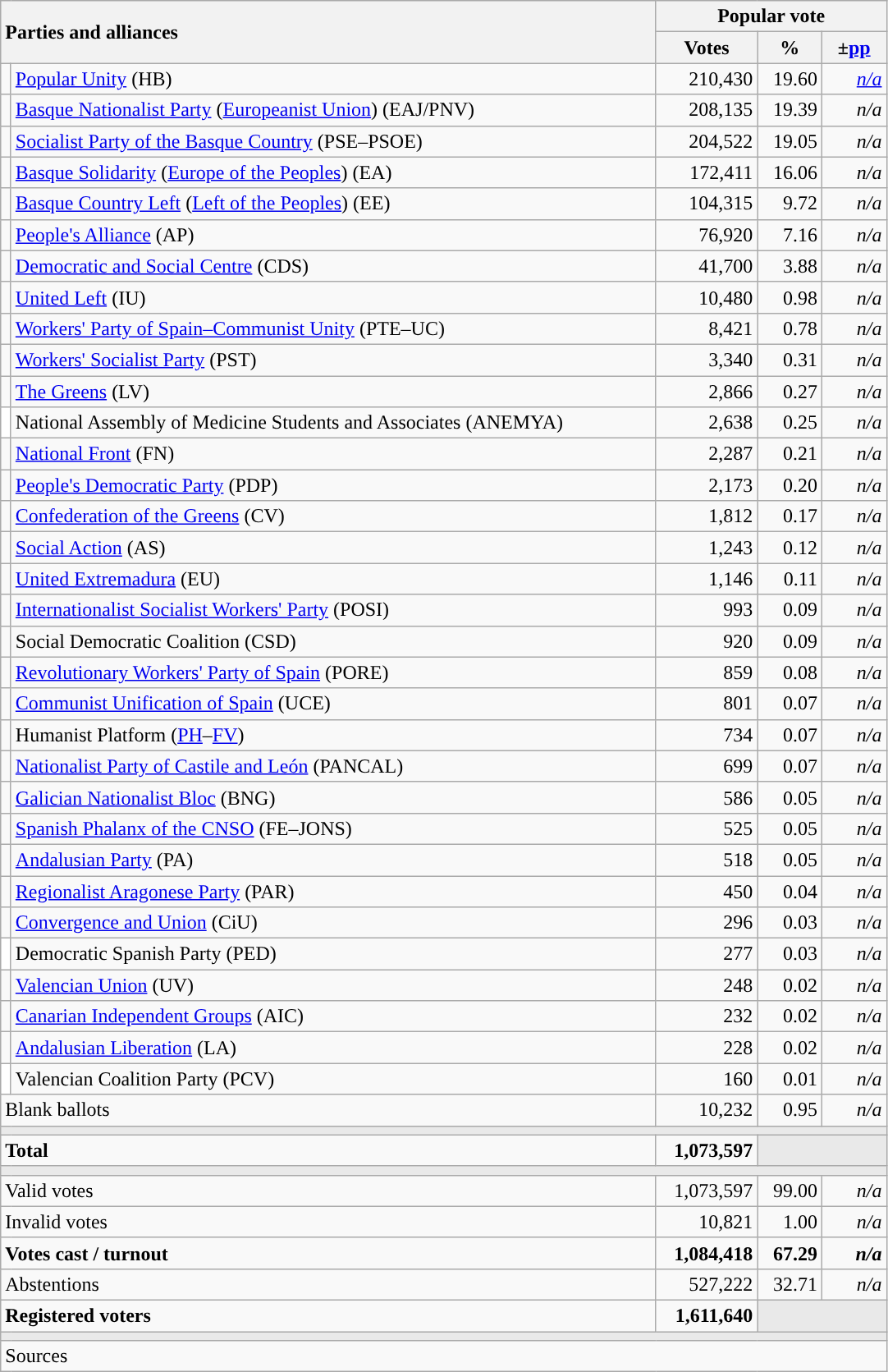<table class="wikitable" style="text-align:right">
<tr>
<th style="text-align:left;" rowspan="2" colspan="2" width="525">Parties and alliances</th>
<th colspan="3">Popular vote</th>
</tr>
<tr>
<th width="75">Votes</th>
<th width="45">%</th>
<th width="45">±<a href='#'>pp</a></th>
</tr>
<tr>
<td width="1" style="color:inherit;background:"></td>
<td align="left"><a href='#'>Popular Unity</a> (HB)</td>
<td>210,430</td>
<td>19.60</td>
<td><em><a href='#'>n/a</a></em></td>
</tr>
<tr>
<td style="color:inherit;background:"></td>
<td align="left"><a href='#'>Basque Nationalist Party</a> (<a href='#'>Europeanist Union</a>) (EAJ/PNV)</td>
<td>208,135</td>
<td>19.39</td>
<td><em>n/a</em></td>
</tr>
<tr>
<td style="color:inherit;background:"></td>
<td align="left"><a href='#'>Socialist Party of the Basque Country</a> (PSE–PSOE)</td>
<td>204,522</td>
<td>19.05</td>
<td><em>n/a</em></td>
</tr>
<tr>
<td style="color:inherit;background:"></td>
<td align="left"><a href='#'>Basque Solidarity</a> (<a href='#'>Europe of the Peoples</a>) (EA)</td>
<td>172,411</td>
<td>16.06</td>
<td><em>n/a</em></td>
</tr>
<tr>
<td style="color:inherit;background:"></td>
<td align="left"><a href='#'>Basque Country Left</a> (<a href='#'>Left of the Peoples</a>) (EE)</td>
<td>104,315</td>
<td>9.72</td>
<td><em>n/a</em></td>
</tr>
<tr>
<td style="color:inherit;background:"></td>
<td align="left"><a href='#'>People's Alliance</a> (AP)</td>
<td>76,920</td>
<td>7.16</td>
<td><em>n/a</em></td>
</tr>
<tr>
<td style="color:inherit;background:"></td>
<td align="left"><a href='#'>Democratic and Social Centre</a> (CDS)</td>
<td>41,700</td>
<td>3.88</td>
<td><em>n/a</em></td>
</tr>
<tr>
<td style="color:inherit;background:"></td>
<td align="left"><a href='#'>United Left</a> (IU)</td>
<td>10,480</td>
<td>0.98</td>
<td><em>n/a</em></td>
</tr>
<tr>
<td style="color:inherit;background:"></td>
<td align="left"><a href='#'>Workers' Party of Spain–Communist Unity</a> (PTE–UC)</td>
<td>8,421</td>
<td>0.78</td>
<td><em>n/a</em></td>
</tr>
<tr>
<td style="color:inherit;background:"></td>
<td align="left"><a href='#'>Workers' Socialist Party</a> (PST)</td>
<td>3,340</td>
<td>0.31</td>
<td><em>n/a</em></td>
</tr>
<tr>
<td style="color:inherit;background:"></td>
<td align="left"><a href='#'>The Greens</a> (LV)</td>
<td>2,866</td>
<td>0.27</td>
<td><em>n/a</em></td>
</tr>
<tr>
<td bgcolor="white"></td>
<td align="left">National Assembly of Medicine Students and Associates (ANEMYA)</td>
<td>2,638</td>
<td>0.25</td>
<td><em>n/a</em></td>
</tr>
<tr>
<td style="color:inherit;background:"></td>
<td align="left"><a href='#'>National Front</a> (FN)</td>
<td>2,287</td>
<td>0.21</td>
<td><em>n/a</em></td>
</tr>
<tr>
<td style="color:inherit;background:"></td>
<td align="left"><a href='#'>People's Democratic Party</a> (PDP)</td>
<td>2,173</td>
<td>0.20</td>
<td><em>n/a</em></td>
</tr>
<tr>
<td style="color:inherit;background:"></td>
<td align="left"><a href='#'>Confederation of the Greens</a> (CV)</td>
<td>1,812</td>
<td>0.17</td>
<td><em>n/a</em></td>
</tr>
<tr>
<td style="color:inherit;background:"></td>
<td align="left"><a href='#'>Social Action</a> (AS)</td>
<td>1,243</td>
<td>0.12</td>
<td><em>n/a</em></td>
</tr>
<tr>
<td style="color:inherit;background:"></td>
<td align="left"><a href='#'>United Extremadura</a> (EU)</td>
<td>1,146</td>
<td>0.11</td>
<td><em>n/a</em></td>
</tr>
<tr>
<td style="color:inherit;background:"></td>
<td align="left"><a href='#'>Internationalist Socialist Workers' Party</a> (POSI)</td>
<td>993</td>
<td>0.09</td>
<td><em>n/a</em></td>
</tr>
<tr>
<td style="color:inherit;background:"></td>
<td align="left">Social Democratic Coalition (CSD)</td>
<td>920</td>
<td>0.09</td>
<td><em>n/a</em></td>
</tr>
<tr>
<td style="color:inherit;background:"></td>
<td align="left"><a href='#'>Revolutionary Workers' Party of Spain</a> (PORE)</td>
<td>859</td>
<td>0.08</td>
<td><em>n/a</em></td>
</tr>
<tr>
<td style="color:inherit;background:"></td>
<td align="left"><a href='#'>Communist Unification of Spain</a> (UCE)</td>
<td>801</td>
<td>0.07</td>
<td><em>n/a</em></td>
</tr>
<tr>
<td style="color:inherit;background:"></td>
<td align="left">Humanist Platform (<a href='#'>PH</a>–<a href='#'>FV</a>)</td>
<td>734</td>
<td>0.07</td>
<td><em>n/a</em></td>
</tr>
<tr>
<td style="color:inherit;background:"></td>
<td align="left"><a href='#'>Nationalist Party of Castile and León</a> (PANCAL)</td>
<td>699</td>
<td>0.07</td>
<td><em>n/a</em></td>
</tr>
<tr>
<td style="color:inherit;background:"></td>
<td align="left"><a href='#'>Galician Nationalist Bloc</a> (BNG)</td>
<td>586</td>
<td>0.05</td>
<td><em>n/a</em></td>
</tr>
<tr>
<td style="color:inherit;background:"></td>
<td align="left"><a href='#'>Spanish Phalanx of the CNSO</a> (FE–JONS)</td>
<td>525</td>
<td>0.05</td>
<td><em>n/a</em></td>
</tr>
<tr>
<td style="color:inherit;background:"></td>
<td align="left"><a href='#'>Andalusian Party</a> (PA)</td>
<td>518</td>
<td>0.05</td>
<td><em>n/a</em></td>
</tr>
<tr>
<td style="color:inherit;background:"></td>
<td align="left"><a href='#'>Regionalist Aragonese Party</a> (PAR)</td>
<td>450</td>
<td>0.04</td>
<td><em>n/a</em></td>
</tr>
<tr>
<td style="color:inherit;background:"></td>
<td align="left"><a href='#'>Convergence and Union</a> (CiU)</td>
<td>296</td>
<td>0.03</td>
<td><em>n/a</em></td>
</tr>
<tr>
<td bgcolor="white"></td>
<td align="left">Democratic Spanish Party (PED)</td>
<td>277</td>
<td>0.03</td>
<td><em>n/a</em></td>
</tr>
<tr>
<td style="color:inherit;background:"></td>
<td align="left"><a href='#'>Valencian Union</a> (UV)</td>
<td>248</td>
<td>0.02</td>
<td><em>n/a</em></td>
</tr>
<tr>
<td style="color:inherit;background:"></td>
<td align="left"><a href='#'>Canarian Independent Groups</a> (AIC)</td>
<td>232</td>
<td>0.02</td>
<td><em>n/a</em></td>
</tr>
<tr>
<td style="color:inherit;background:"></td>
<td align="left"><a href='#'>Andalusian Liberation</a> (LA)</td>
<td>228</td>
<td>0.02</td>
<td><em>n/a</em></td>
</tr>
<tr>
<td bgcolor="white"></td>
<td align="left">Valencian Coalition Party (PCV)</td>
<td>160</td>
<td>0.01</td>
<td><em>n/a</em></td>
</tr>
<tr>
<td align="left" colspan="2">Blank ballots</td>
<td>10,232</td>
<td>0.95</td>
<td><em>n/a</em></td>
</tr>
<tr>
<td colspan="5" bgcolor="#E9E9E9"></td>
</tr>
<tr style="font-weight:bold;">
<td align="left" colspan="2">Total</td>
<td>1,073,597</td>
<td bgcolor="#E9E9E9" colspan="2"></td>
</tr>
<tr>
<td colspan="5" bgcolor="#E9E9E9"></td>
</tr>
<tr>
<td align="left" colspan="2">Valid votes</td>
<td>1,073,597</td>
<td>99.00</td>
<td><em>n/a</em></td>
</tr>
<tr>
<td align="left" colspan="2">Invalid votes</td>
<td>10,821</td>
<td>1.00</td>
<td><em>n/a</em></td>
</tr>
<tr style="font-weight:bold;">
<td align="left" colspan="2">Votes cast / turnout</td>
<td>1,084,418</td>
<td>67.29</td>
<td><em>n/a</em></td>
</tr>
<tr>
<td align="left" colspan="2">Abstentions</td>
<td>527,222</td>
<td>32.71</td>
<td><em>n/a</em></td>
</tr>
<tr style="font-weight:bold;">
<td align="left" colspan="2">Registered voters</td>
<td>1,611,640</td>
<td bgcolor="#E9E9E9" colspan="2"></td>
</tr>
<tr>
<td colspan="5" bgcolor="#E9E9E9"></td>
</tr>
<tr>
<td align="left" colspan="5">Sources</td>
</tr>
</table>
